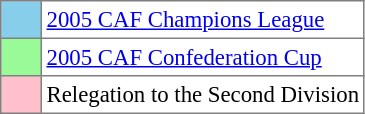<table bgcolor="#f7f8ff" cellpadding="3" cellspacing="0" border="1" style="font-size: 95%; border: gray solid 1px; border-collapse: collapse;text-align:center;">
<tr>
<td style="background: #87ceeb;" width="20"></td>
<td bgcolor="#ffffff" align="left"><a href='#'>2005 CAF Champions League</a></td>
</tr>
<tr>
<td style="background: #98fb98" width="20"></td>
<td bgcolor="#ffffff" align="left"><a href='#'>2005 CAF Confederation Cup</a></td>
</tr>
<tr>
<td style="background: #ffc0cb" width="20"></td>
<td bgcolor="#ffffff" align="left">Relegation to the Second Division</td>
</tr>
</table>
